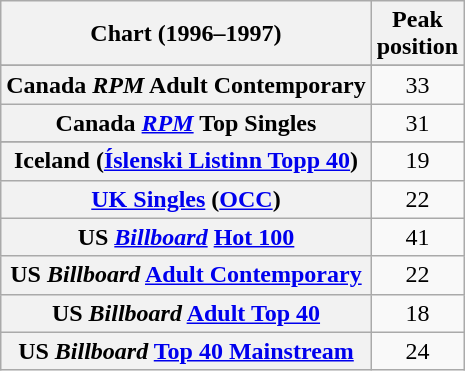<table class="wikitable sortable plainrowheaders">
<tr>
<th>Chart (1996–1997)</th>
<th>Peak<br>position</th>
</tr>
<tr>
</tr>
<tr>
<th scope="row">Canada <em>RPM</em> Adult Contemporary</th>
<td style="text-align:center;">33</td>
</tr>
<tr>
<th scope="row">Canada <em><a href='#'>RPM</a></em> Top Singles</th>
<td style="text-align:center;">31</td>
</tr>
<tr>
</tr>
<tr>
<th scope="row">Iceland (<a href='#'>Íslenski Listinn Topp 40</a>)</th>
<td style="text-align:center;">19</td>
</tr>
<tr>
<th scope="row"><a href='#'>UK Singles</a> (<a href='#'>OCC</a>)</th>
<td style="text-align:center;">22</td>
</tr>
<tr>
<th scope="row">US <em><a href='#'>Billboard</a></em> <a href='#'>Hot 100</a></th>
<td style="text-align:center;">41</td>
</tr>
<tr>
<th scope="row">US <em>Billboard</em> <a href='#'>Adult Contemporary</a></th>
<td style="text-align:center;">22</td>
</tr>
<tr>
<th scope="row">US <em>Billboard</em> <a href='#'>Adult Top 40</a></th>
<td style="text-align:center;">18</td>
</tr>
<tr>
<th scope="row">US <em>Billboard</em> <a href='#'>Top 40 Mainstream</a></th>
<td style="text-align:center;">24</td>
</tr>
</table>
